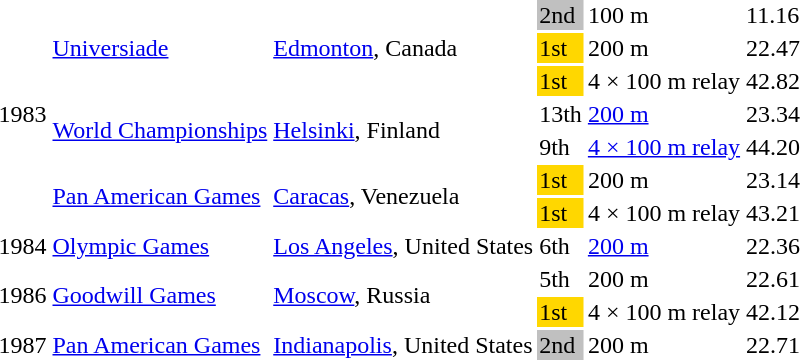<table>
<tr>
<td rowspan=7>1983</td>
<td rowspan=3><a href='#'>Universiade</a></td>
<td rowspan=3><a href='#'>Edmonton</a>, Canada</td>
<td bgcolor=silver>2nd</td>
<td>100 m</td>
<td>11.16</td>
</tr>
<tr>
<td bgcolor=gold>1st</td>
<td>200 m</td>
<td>22.47</td>
</tr>
<tr>
<td bgcolor=gold>1st</td>
<td>4 × 100 m relay</td>
<td>42.82</td>
</tr>
<tr>
<td rowspan=2><a href='#'>World Championships</a></td>
<td rowspan=2><a href='#'>Helsinki</a>, Finland</td>
<td>13th</td>
<td><a href='#'>200 m</a></td>
<td>23.34</td>
</tr>
<tr>
<td>9th</td>
<td><a href='#'>4 × 100 m relay</a></td>
<td>44.20</td>
</tr>
<tr>
<td rowspan=2><a href='#'>Pan American Games</a></td>
<td rowspan=2><a href='#'>Caracas</a>, Venezuela</td>
<td bgcolor=gold>1st</td>
<td>200 m</td>
<td>23.14</td>
</tr>
<tr>
<td bgcolor=gold>1st</td>
<td>4 × 100 m relay</td>
<td>43.21</td>
</tr>
<tr>
<td>1984</td>
<td><a href='#'>Olympic Games</a></td>
<td><a href='#'>Los Angeles</a>, United States</td>
<td>6th</td>
<td><a href='#'>200 m</a></td>
<td>22.36</td>
</tr>
<tr>
<td rowspan=2>1986</td>
<td rowspan=2><a href='#'>Goodwill Games</a></td>
<td rowspan=2><a href='#'>Moscow</a>, Russia</td>
<td>5th</td>
<td>200 m</td>
<td>22.61</td>
</tr>
<tr>
<td bgcolor=gold>1st</td>
<td>4 × 100 m relay</td>
<td>42.12</td>
</tr>
<tr>
<td>1987</td>
<td><a href='#'>Pan American Games</a></td>
<td><a href='#'>Indianapolis</a>, United States</td>
<td bgcolor=silver>2nd</td>
<td>200 m</td>
<td>22.71</td>
</tr>
</table>
